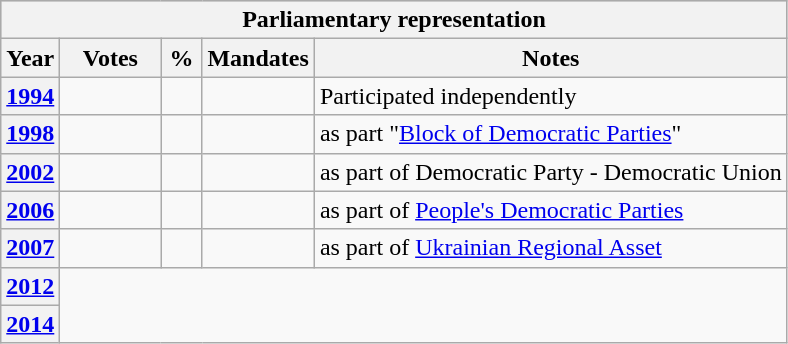<table class="wikitable" style="float:center">
<tr style="background-color:#C9C9C9">
<th colspan="9"><strong>Parliamentary representation</strong></th>
</tr>
<tr>
<th style="width: 20px">Year</th>
<th style="width: 60px">Votes</th>
<th style="width: 20px">%</th>
<th style="width: 20px">Mandates</th>
<th>Notes</th>
</tr>
<tr>
<th><a href='#'>1994</a></th>
<td></td>
<td></td>
<td></td>
<td>Participated independently</td>
</tr>
<tr>
<th><a href='#'>1998</a></th>
<td></td>
<td></td>
<td></td>
<td>as part "<a href='#'>Block of Democratic Parties</a>"</td>
</tr>
<tr>
<th><a href='#'>2002</a></th>
<td></td>
<td></td>
<td></td>
<td>as part of Democratic Party - Democratic Union</td>
</tr>
<tr>
<th><a href='#'>2006</a></th>
<td></td>
<td></td>
<td></td>
<td>as part of <a href='#'>People's Democratic Parties</a></td>
</tr>
<tr>
<th><a href='#'>2007</a></th>
<td></td>
<td></td>
<td></td>
<td>as part of <a href='#'>Ukrainian Regional Asset</a></td>
</tr>
<tr>
<th><a href='#'>2012</a></th>
<td colspan=4 rowspan=2></td>
</tr>
<tr>
<th><a href='#'>2014</a></th>
</tr>
</table>
